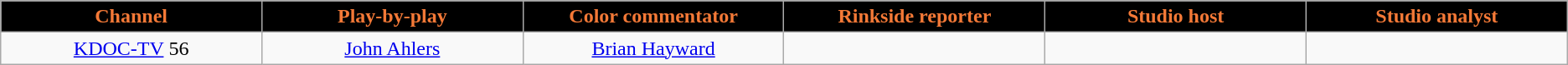<table class="wikitable sortable">
<tr>
<th style="background:#000000;color:#F47937" width="9%">Channel</th>
<th style="background:#000000;color:#F47937" width="9%">Play-by-play</th>
<th style="background:#000000;color:#F47937" width="9%">Color commentator</th>
<th style="background:#000000;color:#F47937" width="9%">Rinkside reporter</th>
<th style="background:#000000;color:#F47937" width="9%">Studio host</th>
<th style="background:#000000;color:#F47937" width="9%">Studio analyst</th>
</tr>
<tr align="center">
<td><a href='#'>KDOC-TV</a> 56</td>
<td><a href='#'>John Ahlers</a></td>
<td><a href='#'>Brian Hayward</a></td>
<td></td>
<td></td>
<td></td>
</tr>
</table>
